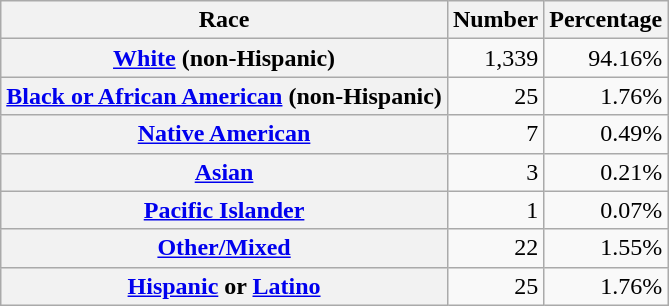<table class="wikitable" style="text-align:right">
<tr>
<th scope="col">Race</th>
<th scope="col">Number</th>
<th scope="col">Percentage</th>
</tr>
<tr>
<th scope="row"><a href='#'>White</a> (non-Hispanic)</th>
<td>1,339</td>
<td>94.16%</td>
</tr>
<tr>
<th scope="row"><a href='#'>Black or African American</a> (non-Hispanic)</th>
<td>25</td>
<td>1.76%</td>
</tr>
<tr>
<th scope="row"><a href='#'>Native American</a></th>
<td>7</td>
<td>0.49%</td>
</tr>
<tr>
<th scope="row"><a href='#'>Asian</a></th>
<td>3</td>
<td>0.21%</td>
</tr>
<tr>
<th scope="row"><a href='#'>Pacific Islander</a></th>
<td>1</td>
<td>0.07%</td>
</tr>
<tr>
<th scope="row"><a href='#'>Other/Mixed</a></th>
<td>22</td>
<td>1.55%</td>
</tr>
<tr>
<th scope="row"><a href='#'>Hispanic</a> or <a href='#'>Latino</a></th>
<td>25</td>
<td>1.76%</td>
</tr>
</table>
